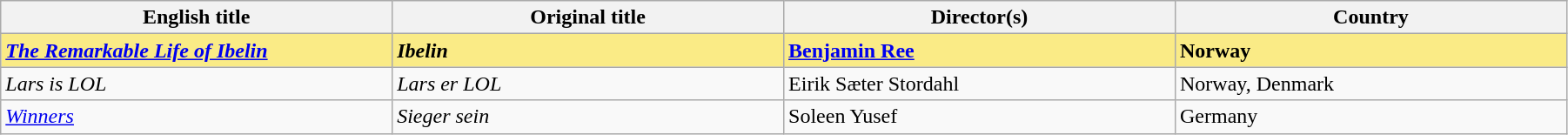<table class="sortable wikitable" width="95%" cellpadding="5">
<tr>
<th width="20%">English title</th>
<th width="20%">Original title</th>
<th width="20%">Director(s)</th>
<th width="20%">Country</th>
</tr>
<tr>
<td style="background:#FAEB86"><strong><em><a href='#'>The Remarkable Life of Ibelin</a></em></strong></td>
<td style="background:#FAEB86"><strong><em>Ibelin</em></strong></td>
<td style="background:#FAEB86"><strong><a href='#'>Benjamin Ree</a></strong></td>
<td style="background:#FAEB86"><strong>Norway</strong></td>
</tr>
<tr>
<td><em>Lars is LOL</em></td>
<td><em>Lars er LOL</em></td>
<td>Eirik Sæter Stordahl</td>
<td>Norway, Denmark</td>
</tr>
<tr>
<td><em><a href='#'>Winners</a></em></td>
<td><em>Sieger sein</em></td>
<td>Soleen Yusef</td>
<td>Germany</td>
</tr>
</table>
